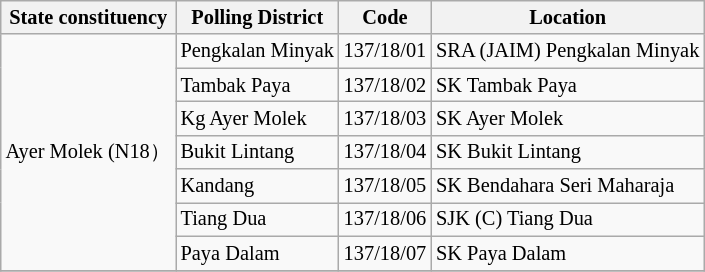<table class="wikitable sortable mw-collapsible" style="white-space:nowrap;font-size:85%">
<tr>
<th>State constituency</th>
<th>Polling District</th>
<th>Code</th>
<th>Location</th>
</tr>
<tr>
<td rowspan="7">Ayer Molek (N18）</td>
<td>Pengkalan Minyak</td>
<td>137/18/01</td>
<td>SRA (JAIM) Pengkalan Minyak</td>
</tr>
<tr>
<td>Tambak Paya</td>
<td>137/18/02</td>
<td>SK Tambak Paya</td>
</tr>
<tr>
<td>Kg Ayer Molek</td>
<td>137/18/03</td>
<td>SK Ayer Molek</td>
</tr>
<tr>
<td>Bukit Lintang</td>
<td>137/18/04</td>
<td>SK Bukit Lintang</td>
</tr>
<tr>
<td>Kandang</td>
<td>137/18/05</td>
<td>SK Bendahara Seri Maharaja</td>
</tr>
<tr>
<td>Tiang Dua</td>
<td>137/18/06</td>
<td>SJK (C) Tiang Dua</td>
</tr>
<tr>
<td>Paya Dalam</td>
<td>137/18/07</td>
<td>SK Paya Dalam</td>
</tr>
<tr>
</tr>
</table>
